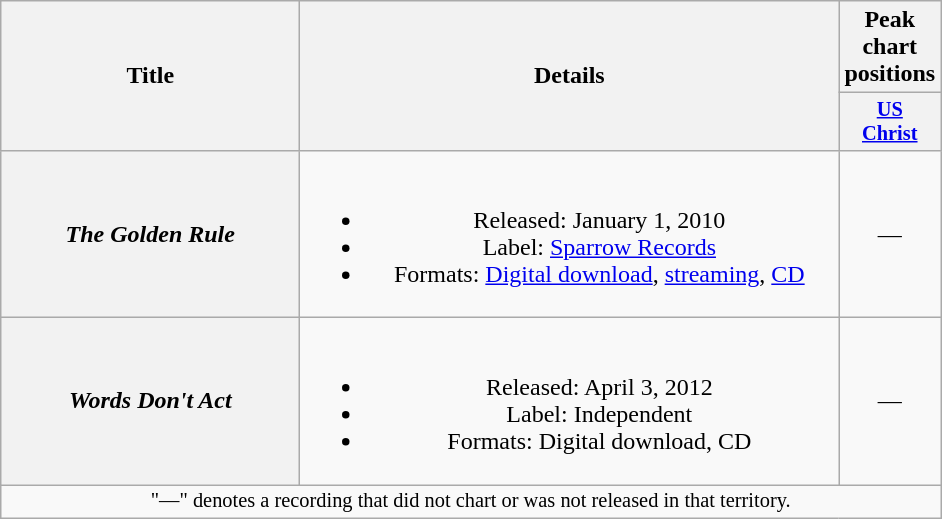<table class="wikitable plainrowheaders" style="text-align:center;">
<tr>
<th rowspan="2" scope="col" style="width:12em;">Title</th>
<th rowspan="2" scope="col" style="width:22em;">Details</th>
<th scope="col">Peak chart positions</th>
</tr>
<tr>
<th scope="col" style="width:3em;font-size:85%;"><a href='#'>US</a><br><a href='#'>Christ</a></th>
</tr>
<tr>
<th scope="row"><em>The Golden Rule</em></th>
<td><br><ul><li>Released: January 1, 2010</li><li>Label: <a href='#'>Sparrow Records</a></li><li>Formats: <a href='#'>Digital download</a>, <a href='#'>streaming</a>, <a href='#'>CD</a></li></ul></td>
<td>—</td>
</tr>
<tr>
<th scope="row"><em>Words Don't Act</em></th>
<td><br><ul><li>Released: April 3, 2012</li><li>Label: Independent</li><li>Formats: Digital download, CD</li></ul></td>
<td>—</td>
</tr>
<tr>
<td colspan="12" style="font-size:85%">"—" denotes a recording that did not chart or was not released in that territory.</td>
</tr>
</table>
